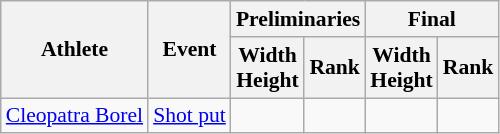<table class=wikitable style="font-size:90%;">
<tr>
<th rowspan="2">Athlete</th>
<th rowspan="2">Event</th>
<th colspan="2">Preliminaries</th>
<th colspan="2">Final</th>
</tr>
<tr>
<th>Width<br>Height</th>
<th>Rank</th>
<th>Width<br>Height</th>
<th>Rank</th>
</tr>
<tr style="border-top: single;">
<td><a href='#'>Cleopatra Borel</a></td>
<td><a href='#'>Shot put</a></td>
<td align=center></td>
<td align=center></td>
<td align=center></td>
<td align=center></td>
</tr>
</table>
